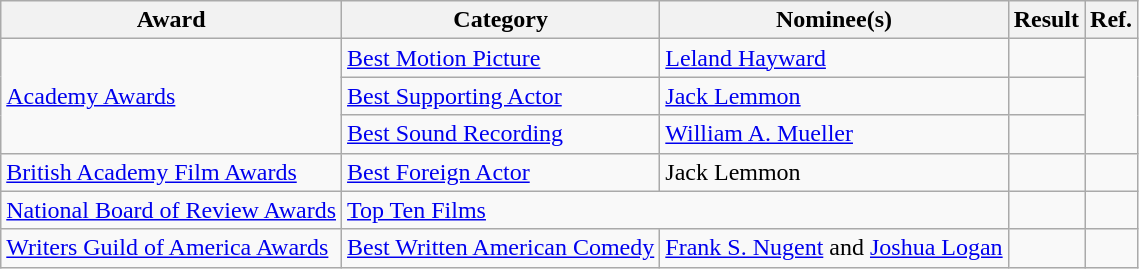<table class="wikitable plainrowheaders">
<tr>
<th>Award</th>
<th>Category</th>
<th>Nominee(s)</th>
<th>Result</th>
<th>Ref.</th>
</tr>
<tr>
<td rowspan="3"><a href='#'>Academy Awards</a></td>
<td><a href='#'>Best Motion Picture</a></td>
<td><a href='#'>Leland Hayward</a></td>
<td></td>
<td align="center" rowspan="3"></td>
</tr>
<tr>
<td><a href='#'>Best Supporting Actor</a></td>
<td><a href='#'>Jack Lemmon</a></td>
<td></td>
</tr>
<tr>
<td><a href='#'>Best Sound Recording</a></td>
<td><a href='#'>William A. Mueller</a></td>
<td></td>
</tr>
<tr>
<td><a href='#'>British Academy Film Awards</a></td>
<td><a href='#'>Best Foreign Actor</a></td>
<td>Jack Lemmon</td>
<td></td>
<td align="center"></td>
</tr>
<tr>
<td><a href='#'>National Board of Review Awards</a></td>
<td colspan="2"><a href='#'>Top Ten Films</a></td>
<td></td>
<td align="center"></td>
</tr>
<tr>
<td><a href='#'>Writers Guild of America Awards</a></td>
<td><a href='#'>Best Written American Comedy</a></td>
<td><a href='#'>Frank S. Nugent</a> and <a href='#'>Joshua Logan</a></td>
<td></td>
<td align="center"></td>
</tr>
</table>
